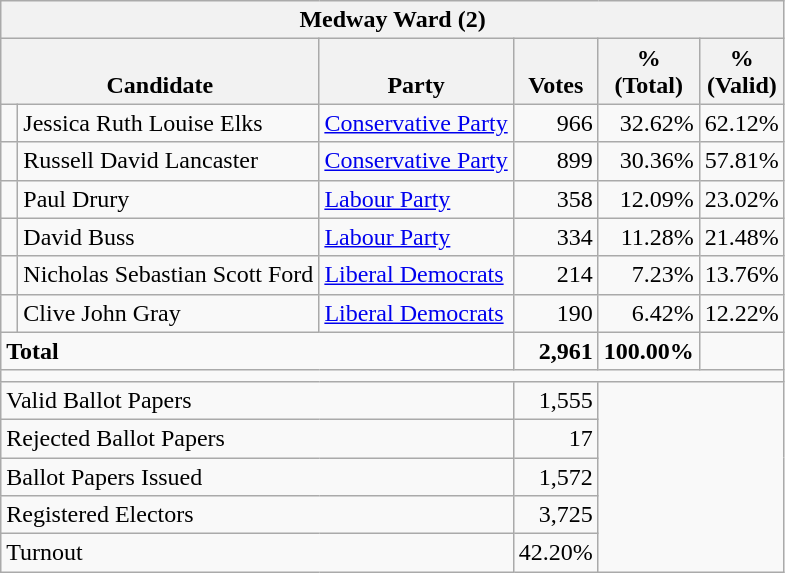<table class="wikitable" border="1" style="text-align:right; font-size:100%">
<tr>
<th align=center colspan=6>Medway Ward (2)</th>
</tr>
<tr>
<th valign=bottom align=left colspan=2>Candidate</th>
<th valign=bottom align=left>Party</th>
<th valign=bottom align=center>Votes</th>
<th align=center>%<br>(Total)</th>
<th align=center>%<br>(Valid)</th>
</tr>
<tr>
<td bgcolor=> </td>
<td align=left>Jessica Ruth Louise Elks</td>
<td align=left><a href='#'>Conservative Party</a></td>
<td>966</td>
<td>32.62%</td>
<td>62.12%</td>
</tr>
<tr>
<td bgcolor=> </td>
<td align=left>Russell David Lancaster</td>
<td align=left><a href='#'>Conservative Party</a></td>
<td>899</td>
<td>30.36%</td>
<td>57.81%</td>
</tr>
<tr>
<td bgcolor=> </td>
<td align=left>Paul Drury</td>
<td align=left><a href='#'>Labour Party</a></td>
<td>358</td>
<td>12.09%</td>
<td>23.02%</td>
</tr>
<tr>
<td bgcolor=> </td>
<td align=left>David Buss</td>
<td align=left><a href='#'>Labour Party</a></td>
<td>334</td>
<td>11.28%</td>
<td>21.48%</td>
</tr>
<tr>
<td bgcolor=> </td>
<td align=left>Nicholas Sebastian Scott Ford</td>
<td align=left><a href='#'>Liberal Democrats</a></td>
<td>214</td>
<td>7.23%</td>
<td>13.76%</td>
</tr>
<tr>
<td bgcolor=> </td>
<td align=left>Clive John Gray</td>
<td align=left><a href='#'>Liberal Democrats</a></td>
<td>190</td>
<td>6.42%</td>
<td>12.22%</td>
</tr>
<tr>
<td align=left colspan=3><strong>Total</strong></td>
<td><strong>2,961</strong></td>
<td><strong>100.00%</strong></td>
<td></td>
</tr>
<tr>
<td align=left colspan=6></td>
</tr>
<tr>
<td align=left colspan=3>Valid Ballot Papers</td>
<td>1,555</td>
<td colspan=2 rowspan=5></td>
</tr>
<tr>
<td align=left colspan=3>Rejected Ballot Papers</td>
<td>17</td>
</tr>
<tr>
<td align=left colspan=3>Ballot Papers Issued</td>
<td>1,572</td>
</tr>
<tr>
<td align=left colspan=3>Registered Electors</td>
<td>3,725</td>
</tr>
<tr>
<td align=left colspan=3>Turnout</td>
<td>42.20%</td>
</tr>
</table>
